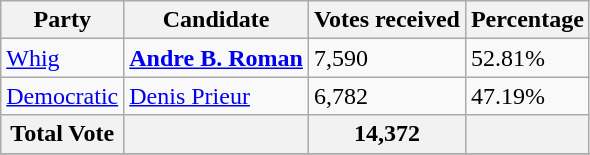<table class="wikitable">
<tr>
<th>Party</th>
<th>Candidate</th>
<th>Votes received</th>
<th>Percentage</th>
</tr>
<tr>
<td><a href='#'>Whig</a></td>
<td><strong><a href='#'>Andre B. Roman</a></strong></td>
<td>7,590</td>
<td>52.81%</td>
</tr>
<tr>
<td><a href='#'>Democratic</a></td>
<td><a href='#'>Denis Prieur</a></td>
<td>6,782</td>
<td>47.19%</td>
</tr>
<tr>
<th>Total Vote</th>
<th></th>
<th>14,372</th>
<th></th>
</tr>
<tr>
</tr>
</table>
